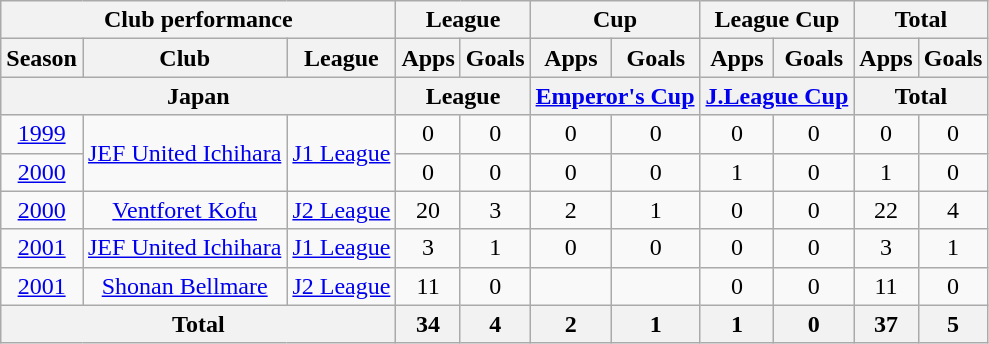<table class="wikitable" style="text-align:center;">
<tr>
<th colspan=3>Club performance</th>
<th colspan=2>League</th>
<th colspan=2>Cup</th>
<th colspan=2>League Cup</th>
<th colspan=2>Total</th>
</tr>
<tr>
<th>Season</th>
<th>Club</th>
<th>League</th>
<th>Apps</th>
<th>Goals</th>
<th>Apps</th>
<th>Goals</th>
<th>Apps</th>
<th>Goals</th>
<th>Apps</th>
<th>Goals</th>
</tr>
<tr>
<th colspan=3>Japan</th>
<th colspan=2>League</th>
<th colspan=2><a href='#'>Emperor's Cup</a></th>
<th colspan=2><a href='#'>J.League Cup</a></th>
<th colspan=2>Total</th>
</tr>
<tr>
<td><a href='#'>1999</a></td>
<td rowspan="2"><a href='#'>JEF United Ichihara</a></td>
<td rowspan="2"><a href='#'>J1 League</a></td>
<td>0</td>
<td>0</td>
<td>0</td>
<td>0</td>
<td>0</td>
<td>0</td>
<td>0</td>
<td>0</td>
</tr>
<tr>
<td><a href='#'>2000</a></td>
<td>0</td>
<td>0</td>
<td>0</td>
<td>0</td>
<td>1</td>
<td>0</td>
<td>1</td>
<td>0</td>
</tr>
<tr>
<td><a href='#'>2000</a></td>
<td><a href='#'>Ventforet Kofu</a></td>
<td><a href='#'>J2 League</a></td>
<td>20</td>
<td>3</td>
<td>2</td>
<td>1</td>
<td>0</td>
<td>0</td>
<td>22</td>
<td>4</td>
</tr>
<tr>
<td><a href='#'>2001</a></td>
<td><a href='#'>JEF United Ichihara</a></td>
<td><a href='#'>J1 League</a></td>
<td>3</td>
<td>1</td>
<td>0</td>
<td>0</td>
<td>0</td>
<td>0</td>
<td>3</td>
<td>1</td>
</tr>
<tr>
<td><a href='#'>2001</a></td>
<td><a href='#'>Shonan Bellmare</a></td>
<td><a href='#'>J2 League</a></td>
<td>11</td>
<td>0</td>
<td></td>
<td></td>
<td>0</td>
<td>0</td>
<td>11</td>
<td>0</td>
</tr>
<tr>
<th colspan=3>Total</th>
<th>34</th>
<th>4</th>
<th>2</th>
<th>1</th>
<th>1</th>
<th>0</th>
<th>37</th>
<th>5</th>
</tr>
</table>
